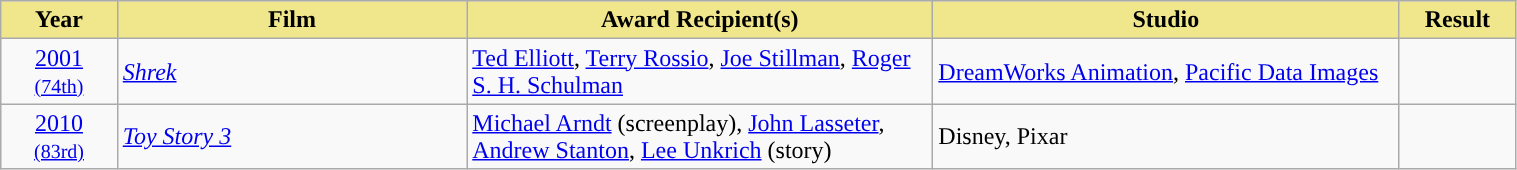<table class="wikitable" width="80%">
<tr>
<th width="5%" style="background:#F0E68C">Year</th>
<th width="15%" style="background:#F0E68C">Film</th>
<th width="20%" style="background:#F0E68C">Award Recipient(s)</th>
<th width="20%" style="background:#F0E68C">Studio</th>
<th width="5%" style="background:#F0E68C">Result</th>
</tr>
<tr>
<td align="center"><a href='#'>2001</a><br><small><a href='#'>(74th)</a></small></td>
<td><em><a href='#'>Shrek</a></em></td>
<td><a href='#'>Ted Elliott</a>, <a href='#'>Terry Rossio</a>, <a href='#'>Joe Stillman</a>, <a href='#'>Roger S. H. Schulman</a></td>
<td><a href='#'>DreamWorks Animation</a>, <a href='#'>Pacific Data Images</a></td>
<td></td>
</tr>
<tr>
<td align="center"><a href='#'>2010</a><br><small><a href='#'>(83rd)</a></small></td>
<td><em><a href='#'>Toy Story 3</a></em></td>
<td><a href='#'>Michael Arndt</a> (screenplay), <a href='#'>John Lasseter</a>, <a href='#'>Andrew Stanton</a>, <a href='#'>Lee Unkrich</a> (story)</td>
<td>Disney, Pixar</td>
<td></td>
</tr>
</table>
